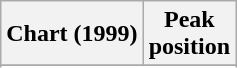<table class="wikitable sortable">
<tr>
<th style="text-align:center;">Chart (1999)</th>
<th style="text-align:center;">Peak<br>position</th>
</tr>
<tr>
</tr>
<tr>
</tr>
<tr>
</tr>
</table>
